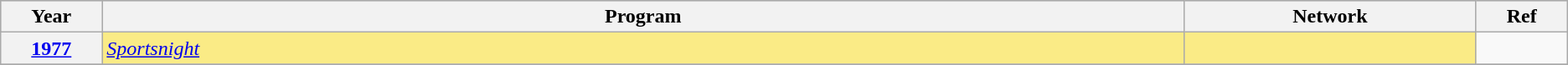<table class="wikitable sortable">
<tr style="background:#bebebe;">
<th scope="col" style="width:1%;">Year</th>
<th scope="col" style="width:16%;">Program</th>
<th scope="col" style="width:4%;">Network</th>
<th scope="col" style="width:1%;" class="unsortable">Ref</th>
</tr>
<tr>
<th scope="row" style="text-align:center"><a href='#'>1977</a></th>
<td style="background:#FAEB86"><em><a href='#'>Sportsnight</a></em></td>
<td style="background:#FAEB86"></td>
<td></td>
</tr>
<tr>
</tr>
</table>
